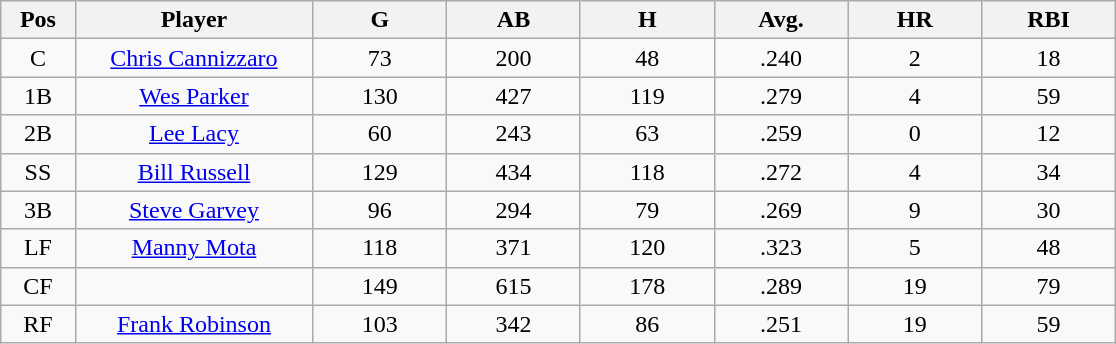<table class="wikitable sortable">
<tr>
<th bgcolor="#DDDDFF" width="5%">Pos</th>
<th bgcolor="#DDDDFF" width="16%">Player</th>
<th bgcolor="#DDDDFF" width="9%">G</th>
<th bgcolor="#DDDDFF" width="9%">AB</th>
<th bgcolor="#DDDDFF" width="9%">H</th>
<th bgcolor="#DDDDFF" width="9%">Avg.</th>
<th bgcolor="#DDDDFF" width="9%">HR</th>
<th bgcolor="#DDDDFF" width="9%">RBI</th>
</tr>
<tr align="center">
<td>C</td>
<td><a href='#'>Chris Cannizzaro</a></td>
<td>73</td>
<td>200</td>
<td>48</td>
<td>.240</td>
<td>2</td>
<td>18</td>
</tr>
<tr align=center>
<td>1B</td>
<td><a href='#'>Wes Parker</a></td>
<td>130</td>
<td>427</td>
<td>119</td>
<td>.279</td>
<td>4</td>
<td>59</td>
</tr>
<tr align=center>
<td>2B</td>
<td><a href='#'>Lee Lacy</a></td>
<td>60</td>
<td>243</td>
<td>63</td>
<td>.259</td>
<td>0</td>
<td>12</td>
</tr>
<tr align=center>
<td>SS</td>
<td><a href='#'>Bill Russell</a></td>
<td>129</td>
<td>434</td>
<td>118</td>
<td>.272</td>
<td>4</td>
<td>34</td>
</tr>
<tr align=center>
<td>3B</td>
<td><a href='#'>Steve Garvey</a></td>
<td>96</td>
<td>294</td>
<td>79</td>
<td>.269</td>
<td>9</td>
<td>30</td>
</tr>
<tr align=center>
<td>LF</td>
<td><a href='#'>Manny Mota</a></td>
<td>118</td>
<td>371</td>
<td>120</td>
<td>.323</td>
<td>5</td>
<td>48</td>
</tr>
<tr align=center>
<td>CF</td>
<td></td>
<td>149</td>
<td>615</td>
<td>178</td>
<td>.289</td>
<td>19</td>
<td>79</td>
</tr>
<tr align=center>
<td>RF</td>
<td><a href='#'>Frank Robinson</a></td>
<td>103</td>
<td>342</td>
<td>86</td>
<td>.251</td>
<td>19</td>
<td>59</td>
</tr>
</table>
